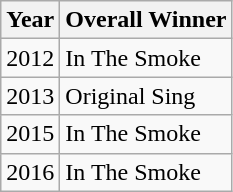<table class="wikitable">
<tr>
<th>Year</th>
<th>Overall Winner</th>
</tr>
<tr>
<td>2012</td>
<td>In The Smoke</td>
</tr>
<tr>
<td>2013</td>
<td>Original Sing</td>
</tr>
<tr>
<td>2015</td>
<td>In The Smoke</td>
</tr>
<tr>
<td>2016</td>
<td>In The Smoke</td>
</tr>
</table>
